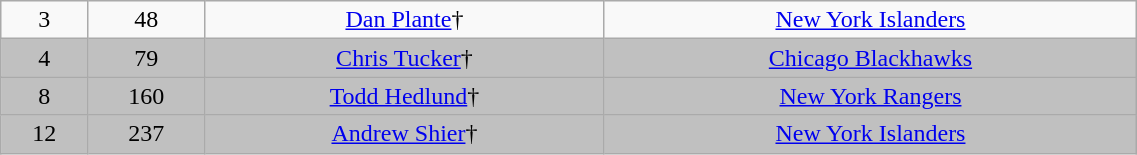<table class="wikitable" width="60%">
<tr align="center" bgcolor="">
<td>3</td>
<td>48</td>
<td><a href='#'>Dan Plante</a>†</td>
<td><a href='#'>New York Islanders</a></td>
</tr>
<tr align="center" bgcolor="C0C0C0">
<td>4</td>
<td>79</td>
<td><a href='#'>Chris Tucker</a>†</td>
<td><a href='#'>Chicago Blackhawks</a></td>
</tr>
<tr align="center" bgcolor="C0C0C0">
<td>8</td>
<td>160</td>
<td><a href='#'>Todd Hedlund</a>†</td>
<td><a href='#'>New York Rangers</a></td>
</tr>
<tr align="center" bgcolor="C0C0C0">
<td>12</td>
<td>237</td>
<td><a href='#'>Andrew Shier</a>†</td>
<td><a href='#'>New York Islanders</a></td>
</tr>
</table>
